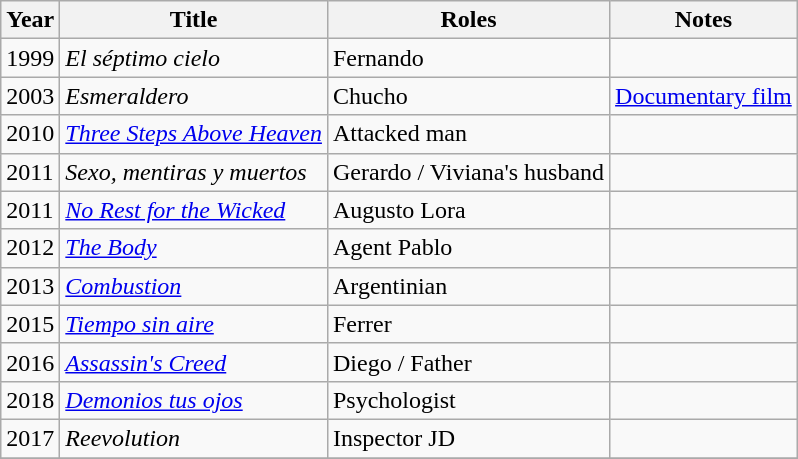<table class="wikitable sortable">
<tr>
<th>Year</th>
<th>Title</th>
<th>Roles</th>
<th>Notes</th>
</tr>
<tr>
<td>1999</td>
<td><em>El séptimo cielo</em></td>
<td>Fernando</td>
<td></td>
</tr>
<tr>
<td>2003</td>
<td><em>Esmeraldero</em></td>
<td>Chucho</td>
<td><a href='#'>Documentary film</a></td>
</tr>
<tr>
<td>2010</td>
<td><em><a href='#'>Three Steps Above Heaven</a></em></td>
<td>Attacked man</td>
<td></td>
</tr>
<tr>
<td>2011</td>
<td><em>Sexo, mentiras y muertos</em></td>
<td>Gerardo / Viviana's husband</td>
<td></td>
</tr>
<tr>
<td>2011</td>
<td><em><a href='#'>No Rest for the Wicked</a></em></td>
<td>Augusto Lora</td>
<td></td>
</tr>
<tr>
<td>2012</td>
<td><em><a href='#'>The Body</a></em></td>
<td>Agent Pablo</td>
<td></td>
</tr>
<tr>
<td>2013</td>
<td><em><a href='#'>Combustion</a></em></td>
<td>Argentinian</td>
<td></td>
</tr>
<tr>
<td>2015</td>
<td><em><a href='#'>Tiempo sin aire</a></em></td>
<td>Ferrer</td>
<td></td>
</tr>
<tr>
<td>2016</td>
<td><em><a href='#'>Assassin's Creed</a></em></td>
<td>Diego / Father</td>
<td></td>
</tr>
<tr>
<td>2018</td>
<td><em><a href='#'>Demonios tus ojos</a></em></td>
<td>Psychologist</td>
<td></td>
</tr>
<tr>
<td>2017</td>
<td><em>Reevolution</em></td>
<td>Inspector JD</td>
<td></td>
</tr>
<tr>
</tr>
</table>
